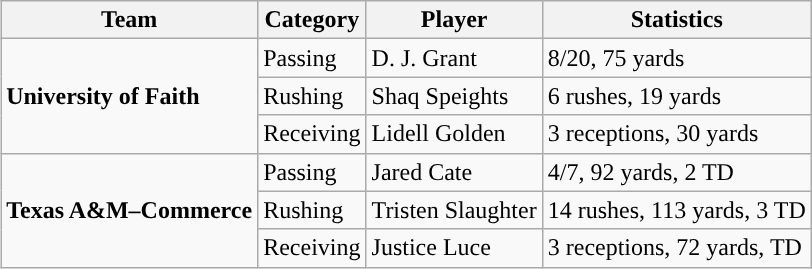<table class="wikitable" style="float: right;">
<tr>
<th>Team</th>
<th>Category</th>
<th>Player</th>
<th>Statistics</th>
</tr>
<tr>
<td rowspan=3><strong>University of Faith</strong></td>
<td>Passing</td>
<td>D. J. Grant</td>
<td>8/20, 75 yards</td>
</tr>
<tr>
<td>Rushing</td>
<td>Shaq Speights</td>
<td>6 rushes, 19 yards</td>
</tr>
<tr>
<td>Receiving</td>
<td>Lidell Golden</td>
<td>3 receptions, 30 yards</td>
</tr>
<tr>
<td rowspan=3><strong>Texas A&M–Commerce</strong></td>
<td>Passing</td>
<td>Jared Cate</td>
<td>4/7, 92 yards, 2 TD</td>
</tr>
<tr>
<td>Rushing</td>
<td>Tristen Slaughter</td>
<td>14 rushes, 113 yards, 3 TD</td>
</tr>
<tr>
<td>Receiving</td>
<td>Justice Luce</td>
<td>3 receptions, 72 yards, TD</td>
</tr>
</table>
